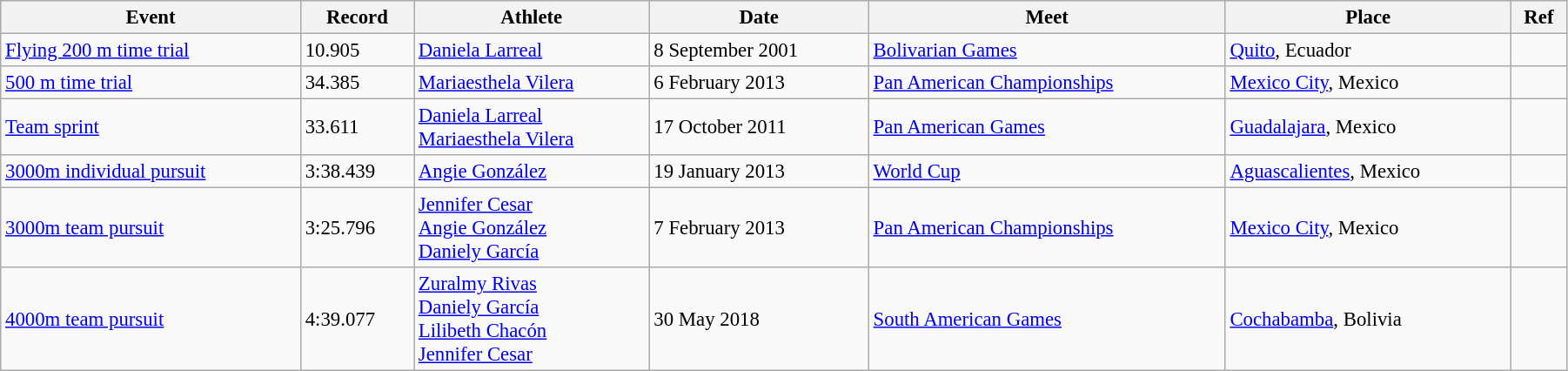<table class="wikitable" style="font-size:95%; width: 95%;">
<tr>
<th>Event</th>
<th>Record</th>
<th>Athlete</th>
<th>Date</th>
<th>Meet</th>
<th>Place</th>
<th>Ref</th>
</tr>
<tr>
<td><a href='#'>Flying 200 m time trial</a></td>
<td>10.905</td>
<td><a href='#'>Daniela Larreal</a></td>
<td>8 September 2001</td>
<td><a href='#'>Bolivarian Games</a></td>
<td><a href='#'>Quito</a>, Ecuador</td>
<td></td>
</tr>
<tr>
<td><a href='#'>500 m time trial</a></td>
<td>34.385</td>
<td><a href='#'>Mariaesthela Vilera</a></td>
<td>6 February 2013</td>
<td><a href='#'>Pan American Championships</a></td>
<td><a href='#'>Mexico City</a>, Mexico</td>
<td></td>
</tr>
<tr>
<td><a href='#'>Team sprint</a></td>
<td>33.611</td>
<td><a href='#'>Daniela Larreal</a><br><a href='#'>Mariaesthela Vilera</a></td>
<td>17 October 2011</td>
<td><a href='#'>Pan American Games</a></td>
<td><a href='#'>Guadalajara</a>, Mexico</td>
<td></td>
</tr>
<tr>
<td><a href='#'>3000m individual pursuit</a></td>
<td>3:38.439</td>
<td><a href='#'>Angie González</a></td>
<td>19 January 2013</td>
<td><a href='#'>World Cup</a></td>
<td><a href='#'>Aguascalientes</a>, Mexico</td>
<td></td>
</tr>
<tr>
<td><a href='#'>3000m team pursuit</a></td>
<td>3:25.796</td>
<td><a href='#'>Jennifer Cesar</a><br><a href='#'>Angie González</a><br><a href='#'>Daniely García</a></td>
<td>7 February 2013</td>
<td><a href='#'>Pan American Championships</a></td>
<td><a href='#'>Mexico City</a>, Mexico</td>
<td></td>
</tr>
<tr>
<td><a href='#'>4000m team pursuit</a></td>
<td>4:39.077</td>
<td><a href='#'>Zuralmy Rivas</a><br><a href='#'>Daniely García</a><br><a href='#'>Lilibeth Chacón </a><br><a href='#'>Jennifer Cesar</a></td>
<td>30 May 2018</td>
<td><a href='#'>South American Games</a></td>
<td><a href='#'>Cochabamba</a>, Bolivia</td>
<td></td>
</tr>
</table>
